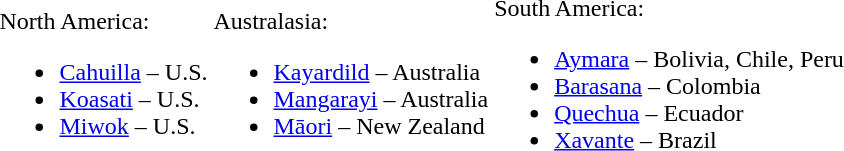<table>
<tr>
<td><br>North America:<ul><li><a href='#'>Cahuilla</a> – U.S.</li><li><a href='#'>Koasati</a> – U.S.</li><li><a href='#'>Miwok</a> – U.S.</li></ul></td>
<td><br>Australasia:<ul><li><a href='#'>Kayardild</a> – Australia</li><li><a href='#'>Mangarayi</a> – Australia</li><li><a href='#'>Māori</a> – New Zealand</li></ul></td>
<td><br>South America:<ul><li><a href='#'>Aymara</a> – Bolivia, Chile, Peru</li><li><a href='#'>Barasana</a> – Colombia</li><li><a href='#'>Quechua</a> – Ecuador</li><li><a href='#'>Xavante</a> – Brazil</li></ul></td>
</tr>
</table>
